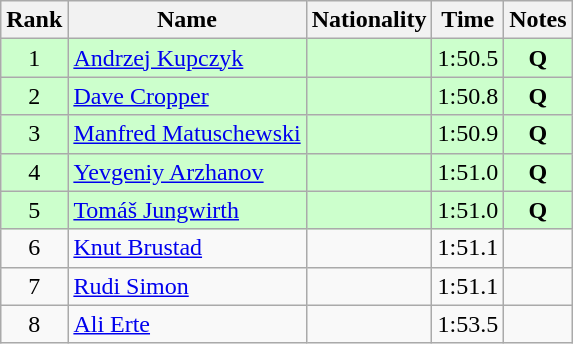<table class="wikitable sortable" style="text-align:center">
<tr>
<th>Rank</th>
<th>Name</th>
<th>Nationality</th>
<th>Time</th>
<th>Notes</th>
</tr>
<tr bgcolor=ccffcc>
<td>1</td>
<td align=left><a href='#'>Andrzej Kupczyk</a></td>
<td align=left></td>
<td>1:50.5</td>
<td><strong>Q</strong></td>
</tr>
<tr bgcolor=ccffcc>
<td>2</td>
<td align=left><a href='#'>Dave Cropper</a></td>
<td align=left></td>
<td>1:50.8</td>
<td><strong>Q</strong></td>
</tr>
<tr bgcolor=ccffcc>
<td>3</td>
<td align=left><a href='#'>Manfred Matuschewski</a></td>
<td align=left></td>
<td>1:50.9</td>
<td><strong>Q</strong></td>
</tr>
<tr bgcolor=ccffcc>
<td>4</td>
<td align=left><a href='#'>Yevgeniy Arzhanov</a></td>
<td align=left></td>
<td>1:51.0</td>
<td><strong>Q</strong></td>
</tr>
<tr bgcolor=ccffcc>
<td>5</td>
<td align=left><a href='#'>Tomáš Jungwirth</a></td>
<td align=left></td>
<td>1:51.0</td>
<td><strong>Q</strong></td>
</tr>
<tr>
<td>6</td>
<td align=left><a href='#'>Knut Brustad</a></td>
<td align=left></td>
<td>1:51.1</td>
<td></td>
</tr>
<tr>
<td>7</td>
<td align=left><a href='#'>Rudi Simon</a></td>
<td align=left></td>
<td>1:51.1</td>
<td></td>
</tr>
<tr>
<td>8</td>
<td align=left><a href='#'>Ali Erte</a></td>
<td align=left></td>
<td>1:53.5</td>
<td></td>
</tr>
</table>
